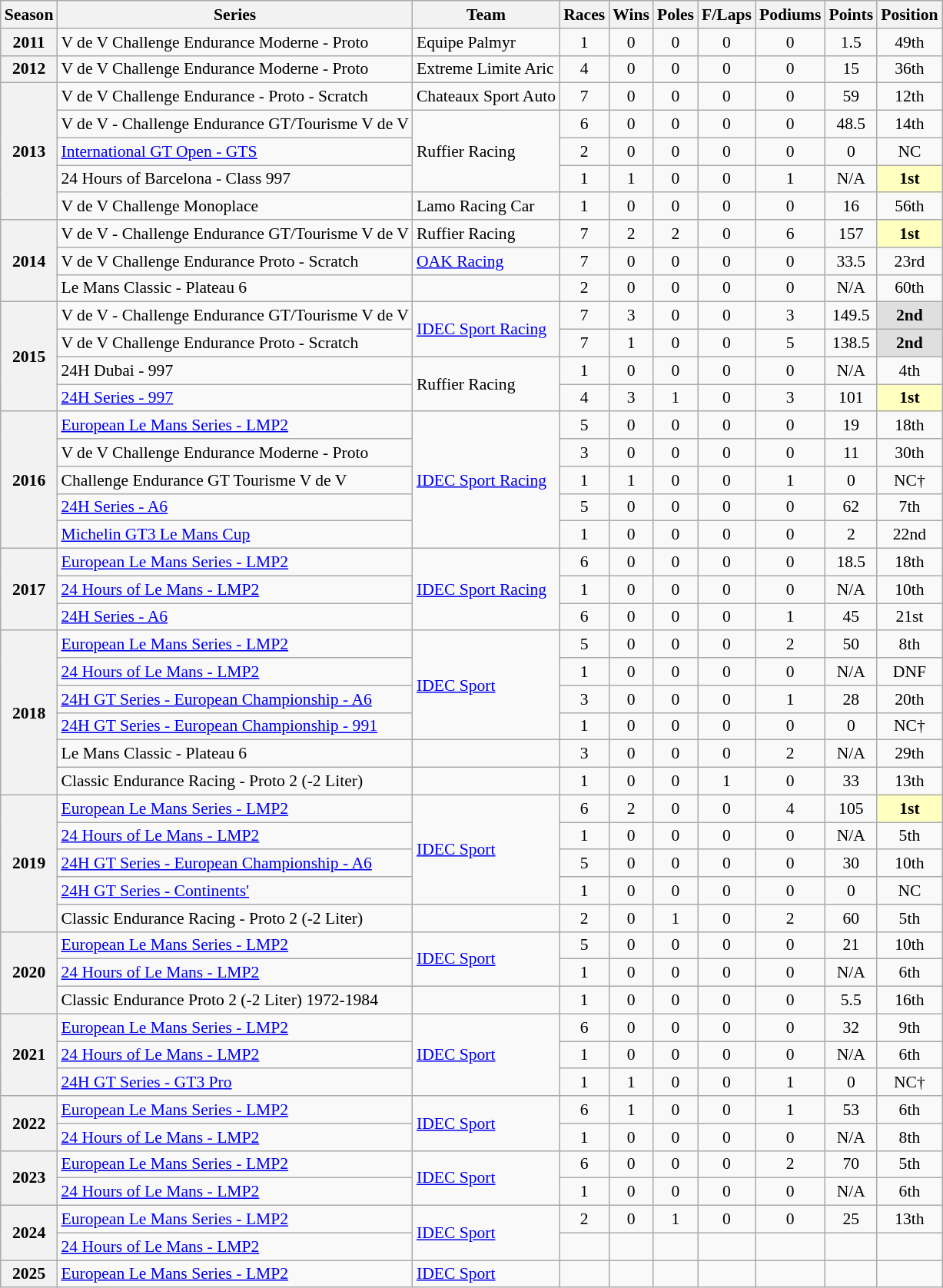<table class="wikitable" style="font-size: 90%; text-align:center">
<tr>
<th>Season</th>
<th>Series</th>
<th>Team</th>
<th>Races</th>
<th>Wins</th>
<th>Poles</th>
<th>F/Laps</th>
<th>Podiums</th>
<th>Points</th>
<th>Position</th>
</tr>
<tr>
<th>2011</th>
<td align="left">V de V Challenge Endurance Moderne - Proto</td>
<td align="left">Equipe Palmyr</td>
<td>1</td>
<td>0</td>
<td>0</td>
<td>0</td>
<td>0</td>
<td>1.5</td>
<td>49th</td>
</tr>
<tr>
<th>2012</th>
<td align="left">V de V Challenge Endurance Moderne - Proto</td>
<td align="left">Extreme Limite Aric</td>
<td>4</td>
<td>0</td>
<td>0</td>
<td>0</td>
<td>0</td>
<td>15</td>
<td>36th</td>
</tr>
<tr>
<th rowspan="5">2013</th>
<td align="left">V de V Challenge Endurance - Proto - Scratch</td>
<td align="left">Chateaux Sport Auto</td>
<td>7</td>
<td>0</td>
<td>0</td>
<td>0</td>
<td>0</td>
<td>59</td>
<td>12th</td>
</tr>
<tr>
<td align="left">V de V - Challenge Endurance GT/Tourisme V de V</td>
<td rowspan="3" align="left">Ruffier Racing</td>
<td>6</td>
<td>0</td>
<td>0</td>
<td>0</td>
<td>0</td>
<td>48.5</td>
<td>14th</td>
</tr>
<tr>
<td align="left"><a href='#'>International GT Open - GTS</a></td>
<td>2</td>
<td>0</td>
<td>0</td>
<td>0</td>
<td>0</td>
<td>0</td>
<td>NC</td>
</tr>
<tr>
<td align="left">24 Hours of Barcelona - Class 997</td>
<td>1</td>
<td>1</td>
<td>0</td>
<td>0</td>
<td>1</td>
<td>N/A</td>
<td style="background:#FFFFBF;"><strong>1st</strong></td>
</tr>
<tr>
<td align="left">V de V Challenge Monoplace</td>
<td align="left">Lamo Racing Car</td>
<td>1</td>
<td>0</td>
<td>0</td>
<td>0</td>
<td>0</td>
<td>16</td>
<td>56th</td>
</tr>
<tr>
<th rowspan="3">2014</th>
<td align="left">V de V - Challenge Endurance GT/Tourisme V de V</td>
<td align="left">Ruffier Racing</td>
<td>7</td>
<td>2</td>
<td>2</td>
<td>0</td>
<td>6</td>
<td>157</td>
<td style="background:#FFFFBF;"><strong>1st</strong></td>
</tr>
<tr>
<td align="left">V de V Challenge Endurance Proto - Scratch</td>
<td align="left"><a href='#'>OAK Racing</a></td>
<td>7</td>
<td>0</td>
<td>0</td>
<td>0</td>
<td>0</td>
<td>33.5</td>
<td>23rd</td>
</tr>
<tr>
<td align="left">Le Mans Classic - Plateau 6</td>
<td align="left"></td>
<td>2</td>
<td>0</td>
<td>0</td>
<td>0</td>
<td>0</td>
<td>N/A</td>
<td>60th</td>
</tr>
<tr>
<th rowspan="4">2015</th>
<td align="left">V de V - Challenge Endurance GT/Tourisme V de V</td>
<td rowspan="2" align="left"><a href='#'>IDEC Sport Racing</a></td>
<td>7</td>
<td>3</td>
<td>0</td>
<td>0</td>
<td>3</td>
<td>149.5</td>
<td style="background:#DFDFDF;"><strong>2nd</strong></td>
</tr>
<tr>
<td align="left">V de V Challenge Endurance Proto - Scratch</td>
<td>7</td>
<td>1</td>
<td>0</td>
<td>0</td>
<td>5</td>
<td>138.5</td>
<td style="background:#DFDFDF;"><strong>2nd</strong></td>
</tr>
<tr>
<td align="left">24H Dubai - 997</td>
<td rowspan="2" align="left">Ruffier Racing</td>
<td>1</td>
<td>0</td>
<td>0</td>
<td>0</td>
<td>0</td>
<td>N/A</td>
<td>4th</td>
</tr>
<tr>
<td align="left"><a href='#'>24H Series - 997</a></td>
<td>4</td>
<td>3</td>
<td>1</td>
<td>0</td>
<td>3</td>
<td>101</td>
<td style="background:#FFFFBF;"><strong>1st</strong></td>
</tr>
<tr>
<th rowspan="5">2016</th>
<td align="left"><a href='#'>European Le Mans Series - LMP2</a></td>
<td rowspan="5" align="left"><a href='#'>IDEC Sport Racing</a></td>
<td>5</td>
<td>0</td>
<td>0</td>
<td>0</td>
<td>0</td>
<td>19</td>
<td>18th</td>
</tr>
<tr>
<td align="left">V de V Challenge Endurance Moderne - Proto</td>
<td>3</td>
<td>0</td>
<td>0</td>
<td>0</td>
<td>0</td>
<td>11</td>
<td>30th</td>
</tr>
<tr>
<td align="left">Challenge Endurance GT Tourisme V de V</td>
<td>1</td>
<td>1</td>
<td>0</td>
<td>0</td>
<td>1</td>
<td>0</td>
<td>NC†</td>
</tr>
<tr>
<td align="left"><a href='#'>24H Series - A6</a></td>
<td>5</td>
<td>0</td>
<td>0</td>
<td>0</td>
<td>0</td>
<td>62</td>
<td>7th</td>
</tr>
<tr>
<td align="left"><a href='#'>Michelin GT3 Le Mans Cup</a></td>
<td>1</td>
<td>0</td>
<td>0</td>
<td>0</td>
<td>0</td>
<td>2</td>
<td>22nd</td>
</tr>
<tr>
<th rowspan="3">2017</th>
<td align="left"><a href='#'>European Le Mans Series - LMP2</a></td>
<td rowspan="3" align="left"><a href='#'>IDEC Sport Racing</a></td>
<td>6</td>
<td>0</td>
<td>0</td>
<td>0</td>
<td>0</td>
<td>18.5</td>
<td>18th</td>
</tr>
<tr>
<td align="left"><a href='#'>24 Hours of Le Mans - LMP2</a></td>
<td>1</td>
<td>0</td>
<td>0</td>
<td>0</td>
<td>0</td>
<td>N/A</td>
<td>10th</td>
</tr>
<tr>
<td align="left"><a href='#'>24H Series - A6</a></td>
<td>6</td>
<td>0</td>
<td>0</td>
<td>0</td>
<td>1</td>
<td>45</td>
<td>21st</td>
</tr>
<tr>
<th rowspan="6">2018</th>
<td align="left"><a href='#'>European Le Mans Series - LMP2</a></td>
<td rowspan="4" align="left"><a href='#'>IDEC Sport</a></td>
<td>5</td>
<td>0</td>
<td>0</td>
<td>0</td>
<td>2</td>
<td>50</td>
<td>8th</td>
</tr>
<tr>
<td align="left"><a href='#'>24 Hours of Le Mans - LMP2</a></td>
<td>1</td>
<td>0</td>
<td>0</td>
<td>0</td>
<td>0</td>
<td>N/A</td>
<td>DNF</td>
</tr>
<tr>
<td align="left"><a href='#'>24H GT Series - European Championship - A6</a></td>
<td>3</td>
<td>0</td>
<td>0</td>
<td>0</td>
<td>1</td>
<td>28</td>
<td>20th</td>
</tr>
<tr>
<td align="left"><a href='#'>24H GT Series - European Championship - 991</a></td>
<td>1</td>
<td>0</td>
<td>0</td>
<td>0</td>
<td>0</td>
<td>0</td>
<td>NC†</td>
</tr>
<tr>
<td align="left">Le Mans Classic - Plateau 6</td>
<td></td>
<td>3</td>
<td>0</td>
<td>0</td>
<td>0</td>
<td>2</td>
<td>N/A</td>
<td>29th</td>
</tr>
<tr>
<td align="left">Classic Endurance Racing - Proto 2 (-2 Liter)</td>
<td></td>
<td>1</td>
<td>0</td>
<td>0</td>
<td>1</td>
<td>0</td>
<td>33</td>
<td>13th</td>
</tr>
<tr>
<th rowspan="5">2019</th>
<td align="left"><a href='#'>European Le Mans Series - LMP2</a></td>
<td rowspan="4" align="left"><a href='#'>IDEC Sport</a></td>
<td>6</td>
<td>2</td>
<td>0</td>
<td>0</td>
<td>4</td>
<td>105</td>
<td style="background:#FFFFBF;"><strong>1st</strong></td>
</tr>
<tr>
<td align="left"><a href='#'>24 Hours of Le Mans - LMP2</a></td>
<td>1</td>
<td>0</td>
<td>0</td>
<td>0</td>
<td>0</td>
<td>N/A</td>
<td>5th</td>
</tr>
<tr>
<td align="left"><a href='#'>24H GT Series - European Championship - A6</a></td>
<td>5</td>
<td>0</td>
<td>0</td>
<td>0</td>
<td>0</td>
<td>30</td>
<td>10th</td>
</tr>
<tr>
<td align="left"><a href='#'>24H GT Series - Continents'</a></td>
<td>1</td>
<td>0</td>
<td>0</td>
<td>0</td>
<td>0</td>
<td>0</td>
<td>NC</td>
</tr>
<tr>
<td align="left">Classic Endurance Racing - Proto 2 (-2 Liter)</td>
<td align="left"></td>
<td>2</td>
<td>0</td>
<td>1</td>
<td>0</td>
<td>2</td>
<td>60</td>
<td>5th</td>
</tr>
<tr>
<th rowspan="3">2020</th>
<td align="left"><a href='#'>European Le Mans Series - LMP2</a></td>
<td rowspan="2" align="left"><a href='#'>IDEC Sport</a></td>
<td>5</td>
<td>0</td>
<td>0</td>
<td>0</td>
<td>0</td>
<td>21</td>
<td>10th</td>
</tr>
<tr>
<td align="left"><a href='#'>24 Hours of Le Mans - LMP2</a></td>
<td>1</td>
<td>0</td>
<td>0</td>
<td>0</td>
<td>0</td>
<td>N/A</td>
<td>6th</td>
</tr>
<tr>
<td align="left">Classic Endurance Proto 2 (-2 Liter) 1972-1984</td>
<td></td>
<td>1</td>
<td>0</td>
<td>0</td>
<td>0</td>
<td>0</td>
<td>5.5</td>
<td>16th</td>
</tr>
<tr>
<th rowspan="3">2021</th>
<td align="left"><a href='#'>European Le Mans Series - LMP2</a></td>
<td rowspan="3" align="left"><a href='#'>IDEC Sport</a></td>
<td>6</td>
<td>0</td>
<td>0</td>
<td>0</td>
<td>0</td>
<td>32</td>
<td>9th</td>
</tr>
<tr>
<td align="left"><a href='#'>24 Hours of Le Mans - LMP2</a></td>
<td>1</td>
<td>0</td>
<td>0</td>
<td>0</td>
<td>0</td>
<td>N/A</td>
<td>6th</td>
</tr>
<tr>
<td align="left"><a href='#'>24H GT Series - GT3 Pro</a></td>
<td>1</td>
<td>1</td>
<td>0</td>
<td>0</td>
<td>1</td>
<td>0</td>
<td>NC†</td>
</tr>
<tr>
<th rowspan="2">2022</th>
<td align="left"><a href='#'>European Le Mans Series - LMP2</a></td>
<td rowspan="2" align="left"><a href='#'>IDEC Sport</a></td>
<td>6</td>
<td>1</td>
<td>0</td>
<td>0</td>
<td>1</td>
<td>53</td>
<td>6th</td>
</tr>
<tr>
<td align="left"><a href='#'>24 Hours of Le Mans - LMP2</a></td>
<td>1</td>
<td>0</td>
<td>0</td>
<td>0</td>
<td>0</td>
<td>N/A</td>
<td>8th</td>
</tr>
<tr>
<th rowspan="2">2023</th>
<td align="left"><a href='#'>European Le Mans Series - LMP2</a></td>
<td rowspan="2"  align="left"><a href='#'>IDEC Sport</a></td>
<td>6</td>
<td>0</td>
<td>0</td>
<td>0</td>
<td>2</td>
<td>70</td>
<td>5th</td>
</tr>
<tr>
<td align="left"><a href='#'>24 Hours of Le Mans - LMP2</a></td>
<td>1</td>
<td>0</td>
<td>0</td>
<td>0</td>
<td>0</td>
<td>N/A</td>
<td>6th</td>
</tr>
<tr>
<th rowspan="2">2024</th>
<td align="left"><a href='#'>European Le Mans Series - LMP2</a></td>
<td rowspan="2" align="left"><a href='#'>IDEC Sport</a></td>
<td>2</td>
<td>0</td>
<td>1</td>
<td>0</td>
<td>0</td>
<td>25</td>
<td>13th</td>
</tr>
<tr>
<td align=left><a href='#'>24 Hours of Le Mans - LMP2</a></td>
<td></td>
<td></td>
<td></td>
<td></td>
<td></td>
<td></td>
<td></td>
</tr>
<tr>
<th>2025</th>
<td align=left><a href='#'>European Le Mans Series - LMP2</a></td>
<td align=left><a href='#'>IDEC Sport</a></td>
<td></td>
<td></td>
<td></td>
<td></td>
<td></td>
<td></td>
<td></td>
</tr>
</table>
